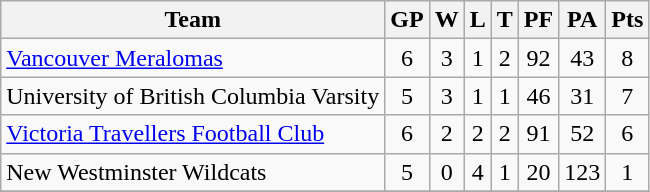<table class="wikitable">
<tr>
<th>Team</th>
<th>GP</th>
<th>W</th>
<th>L</th>
<th>T</th>
<th>PF</th>
<th>PA</th>
<th>Pts</th>
</tr>
<tr align="center">
<td align="left"><a href='#'>Vancouver Meralomas</a></td>
<td>6</td>
<td>3</td>
<td>1</td>
<td>2</td>
<td>92</td>
<td>43</td>
<td>8</td>
</tr>
<tr align="center">
<td align="left">University of British Columbia Varsity</td>
<td>5</td>
<td>3</td>
<td>1</td>
<td>1</td>
<td>46</td>
<td>31</td>
<td>7</td>
</tr>
<tr align="center">
<td align="left"><a href='#'>Victoria Travellers Football Club</a></td>
<td>6</td>
<td>2</td>
<td>2</td>
<td>2</td>
<td>91</td>
<td>52</td>
<td>6</td>
</tr>
<tr align="center">
<td align="left">New Westminster Wildcats</td>
<td>5</td>
<td>0</td>
<td>4</td>
<td>1</td>
<td>20</td>
<td>123</td>
<td>1</td>
</tr>
<tr align="center">
</tr>
</table>
